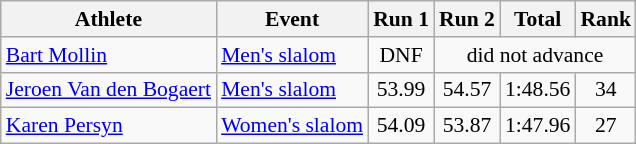<table class="wikitable" style="font-size:90%">
<tr>
<th>Athlete</th>
<th>Event</th>
<th>Run 1</th>
<th>Run 2</th>
<th>Total</th>
<th>Rank</th>
</tr>
<tr>
<td><a href='#'>Bart Mollin</a></td>
<td><a href='#'>Men's slalom</a></td>
<td align="center">DNF</td>
<td align="center" colspan=3>did not advance</td>
</tr>
<tr>
<td><a href='#'>Jeroen Van den Bogaert</a></td>
<td><a href='#'>Men's slalom</a></td>
<td align="center">53.99</td>
<td align="center">54.57</td>
<td align="center">1:48.56</td>
<td align="center">34</td>
</tr>
<tr>
<td><a href='#'>Karen Persyn</a></td>
<td><a href='#'>Women's slalom</a></td>
<td align="center">54.09</td>
<td align="center">53.87</td>
<td align="center">1:47.96</td>
<td align="center">27</td>
</tr>
</table>
